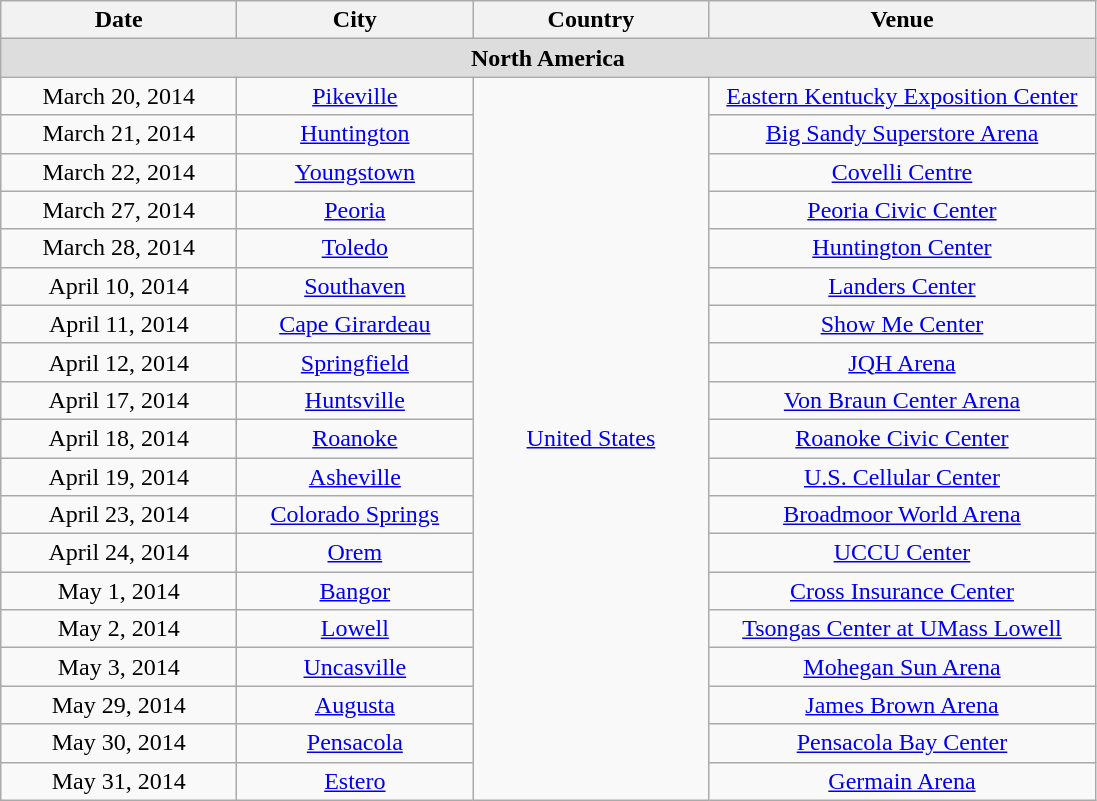<table class="wikitable" style="text-align:center;">
<tr>
<th width="150">Date</th>
<th width="150">City</th>
<th width="150">Country</th>
<th width="250">Venue</th>
</tr>
<tr bgcolor="#DDDDDD">
<td colspan="4"><strong>North America</strong></td>
</tr>
<tr>
<td>March 20, 2014</td>
<td><a href='#'>Pikeville</a></td>
<td rowspan="19"><a href='#'>United States</a></td>
<td><a href='#'>Eastern Kentucky Exposition Center</a></td>
</tr>
<tr>
<td>March 21, 2014</td>
<td><a href='#'>Huntington</a></td>
<td><a href='#'>Big Sandy Superstore Arena</a></td>
</tr>
<tr>
<td>March 22, 2014</td>
<td><a href='#'>Youngstown</a></td>
<td><a href='#'>Covelli Centre</a></td>
</tr>
<tr>
<td>March 27, 2014</td>
<td><a href='#'>Peoria</a></td>
<td><a href='#'>Peoria Civic Center</a></td>
</tr>
<tr>
<td>March 28, 2014</td>
<td><a href='#'>Toledo</a></td>
<td><a href='#'>Huntington Center</a></td>
</tr>
<tr>
<td>April 10, 2014</td>
<td><a href='#'>Southaven</a></td>
<td><a href='#'>Landers Center</a></td>
</tr>
<tr>
<td>April 11, 2014</td>
<td><a href='#'>Cape Girardeau</a></td>
<td><a href='#'>Show Me Center</a></td>
</tr>
<tr>
<td>April 12, 2014</td>
<td><a href='#'>Springfield</a></td>
<td><a href='#'>JQH Arena</a></td>
</tr>
<tr>
<td>April 17, 2014</td>
<td><a href='#'>Huntsville</a></td>
<td><a href='#'>Von Braun Center Arena</a></td>
</tr>
<tr>
<td>April 18, 2014</td>
<td><a href='#'>Roanoke</a></td>
<td><a href='#'>Roanoke Civic Center</a></td>
</tr>
<tr>
<td>April 19, 2014</td>
<td><a href='#'>Asheville</a></td>
<td><a href='#'>U.S. Cellular Center</a></td>
</tr>
<tr>
<td>April 23, 2014</td>
<td><a href='#'>Colorado Springs</a></td>
<td><a href='#'>Broadmoor World Arena</a></td>
</tr>
<tr>
<td>April 24, 2014</td>
<td><a href='#'>Orem</a></td>
<td><a href='#'>UCCU Center</a></td>
</tr>
<tr>
<td>May 1, 2014</td>
<td><a href='#'>Bangor</a></td>
<td><a href='#'>Cross Insurance Center</a></td>
</tr>
<tr>
<td>May 2, 2014</td>
<td><a href='#'>Lowell</a></td>
<td><a href='#'>Tsongas Center at UMass Lowell</a></td>
</tr>
<tr>
<td>May 3, 2014</td>
<td><a href='#'>Uncasville</a></td>
<td><a href='#'>Mohegan Sun Arena</a></td>
</tr>
<tr>
<td>May 29, 2014</td>
<td><a href='#'>Augusta</a></td>
<td><a href='#'>James Brown Arena</a></td>
</tr>
<tr>
<td>May 30, 2014</td>
<td><a href='#'>Pensacola</a></td>
<td><a href='#'>Pensacola Bay Center</a></td>
</tr>
<tr>
<td>May 31, 2014</td>
<td><a href='#'>Estero</a></td>
<td><a href='#'>Germain Arena</a></td>
</tr>
</table>
